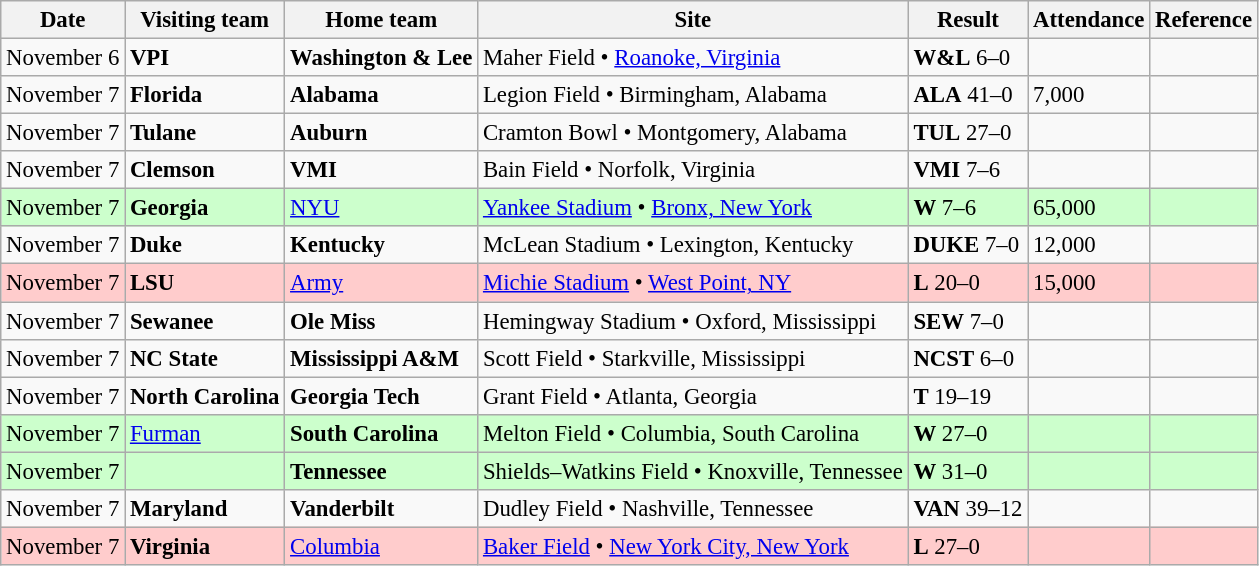<table class="wikitable" style="font-size:95%;">
<tr>
<th>Date</th>
<th>Visiting team</th>
<th>Home team</th>
<th>Site</th>
<th>Result</th>
<th>Attendance</th>
<th class="unsortable">Reference</th>
</tr>
<tr bgcolor=>
<td>November 6</td>
<td><strong>VPI</strong></td>
<td><strong>Washington & Lee</strong></td>
<td>Maher Field • <a href='#'>Roanoke, Virginia</a></td>
<td><strong>W&L</strong> 6–0</td>
<td></td>
<td></td>
</tr>
<tr bgcolor=>
<td>November 7</td>
<td><strong>Florida</strong></td>
<td><strong>Alabama</strong></td>
<td>Legion Field • Birmingham, Alabama</td>
<td><strong>ALA</strong> 41–0</td>
<td>7,000</td>
<td></td>
</tr>
<tr bgcolor=>
<td>November 7</td>
<td><strong>Tulane</strong></td>
<td><strong>Auburn</strong></td>
<td>Cramton Bowl • Montgomery, Alabama</td>
<td><strong>TUL</strong> 27–0</td>
<td></td>
<td></td>
</tr>
<tr bgcolor=>
<td>November 7</td>
<td><strong>Clemson</strong></td>
<td><strong>VMI</strong></td>
<td>Bain Field • Norfolk, Virginia</td>
<td><strong>VMI</strong> 7–6</td>
<td></td>
<td></td>
</tr>
<tr bgcolor=ccffcc>
<td>November 7</td>
<td><strong>Georgia</strong></td>
<td><a href='#'>NYU</a></td>
<td><a href='#'>Yankee Stadium</a> • <a href='#'>Bronx, New York</a></td>
<td><strong>W</strong> 7–6</td>
<td>65,000</td>
<td></td>
</tr>
<tr bgcolor=>
<td>November 7</td>
<td><strong>Duke</strong></td>
<td><strong>Kentucky</strong></td>
<td>McLean Stadium • Lexington, Kentucky</td>
<td><strong>DUKE</strong> 7–0</td>
<td>12,000</td>
<td></td>
</tr>
<tr bgcolor=ffcccc>
<td>November 7</td>
<td><strong>LSU</strong></td>
<td><a href='#'>Army</a></td>
<td><a href='#'>Michie Stadium</a> • <a href='#'>West Point, NY</a></td>
<td><strong>L</strong> 20–0</td>
<td>15,000</td>
<td></td>
</tr>
<tr bgcolor=>
<td>November 7</td>
<td><strong>Sewanee</strong></td>
<td><strong>Ole Miss</strong></td>
<td>Hemingway Stadium • Oxford, Mississippi</td>
<td><strong>SEW</strong> 7–0</td>
<td></td>
<td></td>
</tr>
<tr bgcolor=>
<td>November 7</td>
<td><strong>NC State</strong></td>
<td><strong>Mississippi A&M</strong></td>
<td>Scott Field • Starkville, Mississippi</td>
<td><strong>NCST</strong> 6–0</td>
<td></td>
<td></td>
</tr>
<tr bgcolor=>
<td>November 7</td>
<td><strong>North Carolina</strong></td>
<td><strong>Georgia Tech</strong></td>
<td>Grant Field • Atlanta, Georgia</td>
<td><strong>T</strong> 19–19</td>
<td></td>
<td></td>
</tr>
<tr bgcolor=ccffcc>
<td>November 7</td>
<td><a href='#'>Furman</a></td>
<td><strong>South Carolina</strong></td>
<td>Melton Field • Columbia, South Carolina</td>
<td><strong>W</strong> 27–0</td>
<td></td>
<td></td>
</tr>
<tr bgcolor=ccffcc>
<td>November 7</td>
<td></td>
<td><strong>Tennessee</strong></td>
<td>Shields–Watkins Field • Knoxville, Tennessee</td>
<td><strong>W</strong> 31–0</td>
<td></td>
<td></td>
</tr>
<tr bgcolor=>
<td>November 7</td>
<td><strong>Maryland</strong></td>
<td><strong>Vanderbilt</strong></td>
<td>Dudley Field • Nashville, Tennessee</td>
<td><strong>VAN</strong> 39–12</td>
<td></td>
<td></td>
</tr>
<tr bgcolor=ffcccc>
<td>November 7</td>
<td><strong>Virginia</strong></td>
<td><a href='#'>Columbia</a></td>
<td><a href='#'>Baker Field</a> • <a href='#'>New York City, New York</a></td>
<td><strong>L</strong> 27–0</td>
<td></td>
<td></td>
</tr>
</table>
